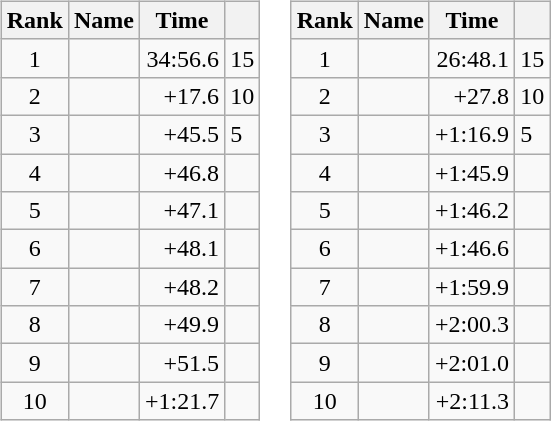<table border="0">
<tr>
<td valign="top"><br><table class="wikitable">
<tr>
<th>Rank</th>
<th>Name</th>
<th>Time</th>
<th></th>
</tr>
<tr>
<td style="text-align:center;">1</td>
<td></td>
<td align="right">34:56.6</td>
<td>15</td>
</tr>
<tr>
<td style="text-align:center;">2</td>
<td></td>
<td align="right">+17.6</td>
<td>10</td>
</tr>
<tr>
<td style="text-align:center;">3</td>
<td></td>
<td align="right">+45.5</td>
<td>5</td>
</tr>
<tr>
<td style="text-align:center;">4</td>
<td></td>
<td align="right">+46.8</td>
<td></td>
</tr>
<tr>
<td style="text-align:center;">5</td>
<td></td>
<td align="right">+47.1</td>
<td></td>
</tr>
<tr>
<td style="text-align:center;">6</td>
<td></td>
<td align="right">+48.1</td>
<td></td>
</tr>
<tr>
<td style="text-align:center;">7</td>
<td></td>
<td align="right">+48.2</td>
<td></td>
</tr>
<tr>
<td style="text-align:center;">8</td>
<td></td>
<td align="right">+49.9</td>
<td></td>
</tr>
<tr>
<td style="text-align:center;">9</td>
<td></td>
<td align="right">+51.5</td>
<td></td>
</tr>
<tr>
<td style="text-align:center;">10</td>
<td></td>
<td align="right">+1:21.7</td>
<td></td>
</tr>
</table>
</td>
<td valign="top"><br><table class="wikitable">
<tr>
<th>Rank</th>
<th>Name</th>
<th>Time</th>
<th></th>
</tr>
<tr>
<td style="text-align:center;">1</td>
<td></td>
<td align="right">26:48.1</td>
<td>15</td>
</tr>
<tr>
<td style="text-align:center;">2</td>
<td></td>
<td align="right">+27.8</td>
<td>10</td>
</tr>
<tr>
<td style="text-align:center;">3</td>
<td></td>
<td align="right">+1:16.9</td>
<td>5</td>
</tr>
<tr>
<td style="text-align:center;">4</td>
<td></td>
<td align="right">+1:45.9</td>
<td></td>
</tr>
<tr>
<td style="text-align:center;">5</td>
<td></td>
<td align="right">+1:46.2</td>
<td></td>
</tr>
<tr>
<td style="text-align:center;">6</td>
<td></td>
<td align="right">+1:46.6</td>
<td></td>
</tr>
<tr>
<td style="text-align:center;">7</td>
<td></td>
<td align="right">+1:59.9</td>
<td></td>
</tr>
<tr>
<td style="text-align:center;">8</td>
<td></td>
<td align="right">+2:00.3</td>
<td></td>
</tr>
<tr>
<td style="text-align:center;">9</td>
<td></td>
<td align="right">+2:01.0</td>
<td></td>
</tr>
<tr>
<td style="text-align:center;">10</td>
<td></td>
<td align="right">+2:11.3</td>
<td></td>
</tr>
</table>
</td>
</tr>
</table>
